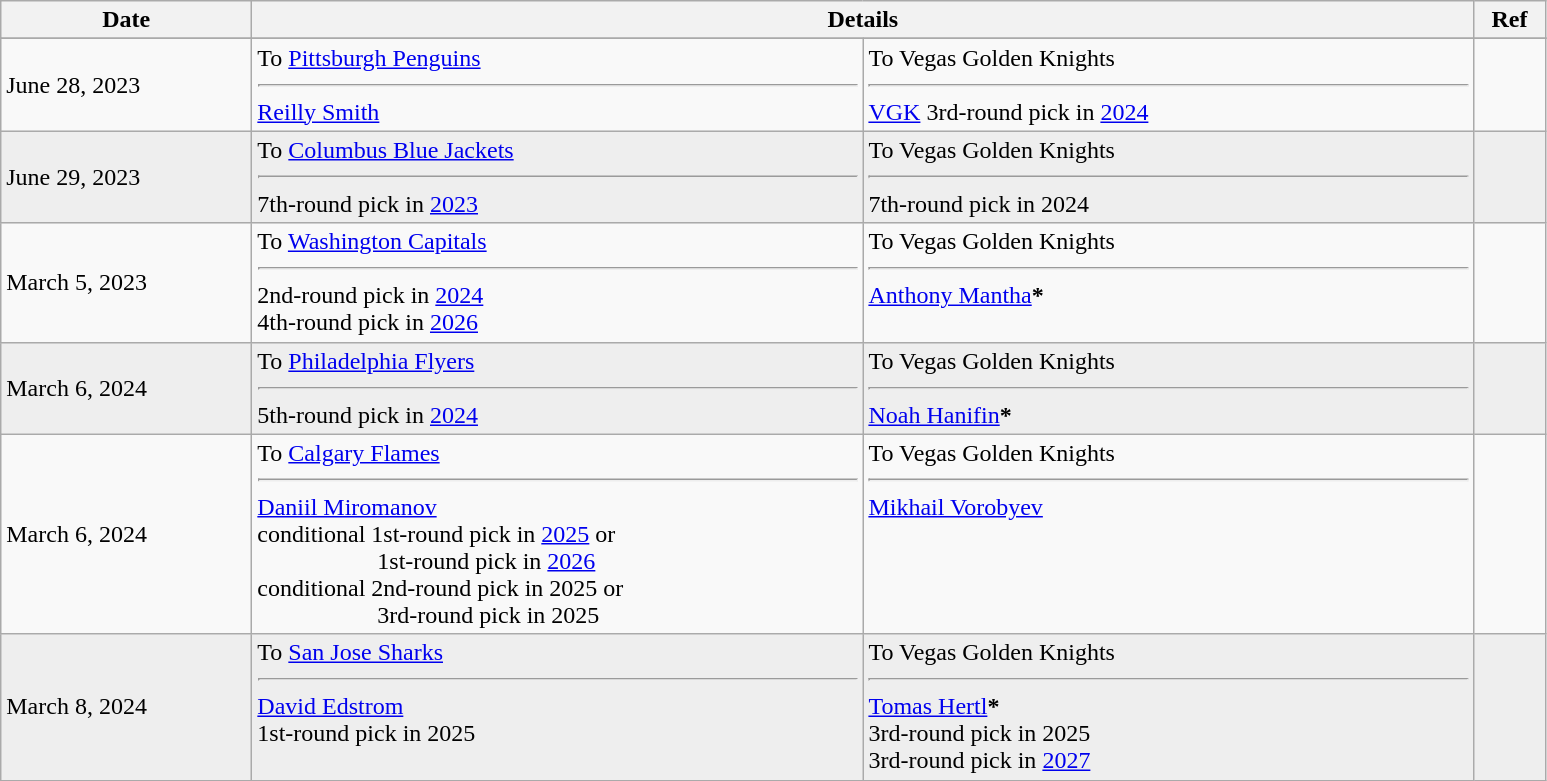<table class="wikitable">
<tr>
<th style="width: 10em;">Date</th>
<th colspan=2>Details</th>
<th style="width: 2.5em;">Ref</th>
</tr>
<tr>
</tr>
<tr>
<td>June 28, 2023</td>
<td style="width: 25em;" valign="top">To <a href='#'>Pittsburgh Penguins</a><hr><a href='#'>Reilly Smith</a></td>
<td style="width: 25em;" valign="top">To Vegas Golden Knights<hr><a href='#'>VGK</a> 3rd-round pick in <a href='#'>2024</a></td>
<td></td>
</tr>
<tr bgcolor="eeeeee">
<td>June 29, 2023</td>
<td style="width: 25em;" valign="top">To <a href='#'>Columbus Blue Jackets</a><hr>7th-round pick in <a href='#'>2023</a></td>
<td style="width: 25em;" valign="top">To Vegas Golden Knights<hr>7th-round pick in 2024</td>
<td></td>
</tr>
<tr>
<td>March 5, 2023</td>
<td style="width: 25em;" valign="top">To <a href='#'>Washington Capitals</a><hr>2nd-round pick in <a href='#'>2024</a><br>4th-round pick in <a href='#'>2026</a></td>
<td style="width: 25em;" valign="top">To Vegas Golden Knights<hr><a href='#'>Anthony Mantha</a><span><strong>*</strong></span></td>
<td></td>
</tr>
<tr bgcolor="eeeeee">
<td>March 6, 2024</td>
<td valign="top">To <a href='#'>Philadelphia Flyers</a><hr>5th-round pick in <a href='#'>2024</a></td>
<td valign="top">To Vegas Golden Knights<hr><a href='#'>Noah Hanifin</a><span><strong>*</strong></span></td>
<td></td>
</tr>
<tr>
<td>March 6, 2024</td>
<td valign="top">To <a href='#'>Calgary Flames</a><hr><a href='#'>Daniil Miromanov</a><br><span>conditional</span> 1st-round pick in <a href='#'>2025</a> or<br>     1st-round pick in <a href='#'>2026</a><br><span>conditional</span> 2nd-round pick in 2025 or<br>     3rd-round pick in 2025</td>
<td valign="top">To Vegas Golden Knights<hr><a href='#'>Mikhail Vorobyev</a></td>
<td></td>
</tr>
<tr bgcolor="eeeeee">
<td>March 8, 2024</td>
<td valign="top">To <a href='#'>San Jose Sharks</a><hr><a href='#'>David Edstrom</a><br>1st-round pick in 2025</td>
<td valign="top">To Vegas Golden Knights<hr><a href='#'>Tomas Hertl</a><span><strong>*</strong></span><br>3rd-round pick in 2025<br>3rd-round pick in <a href='#'>2027</a></td>
<td></td>
</tr>
</table>
